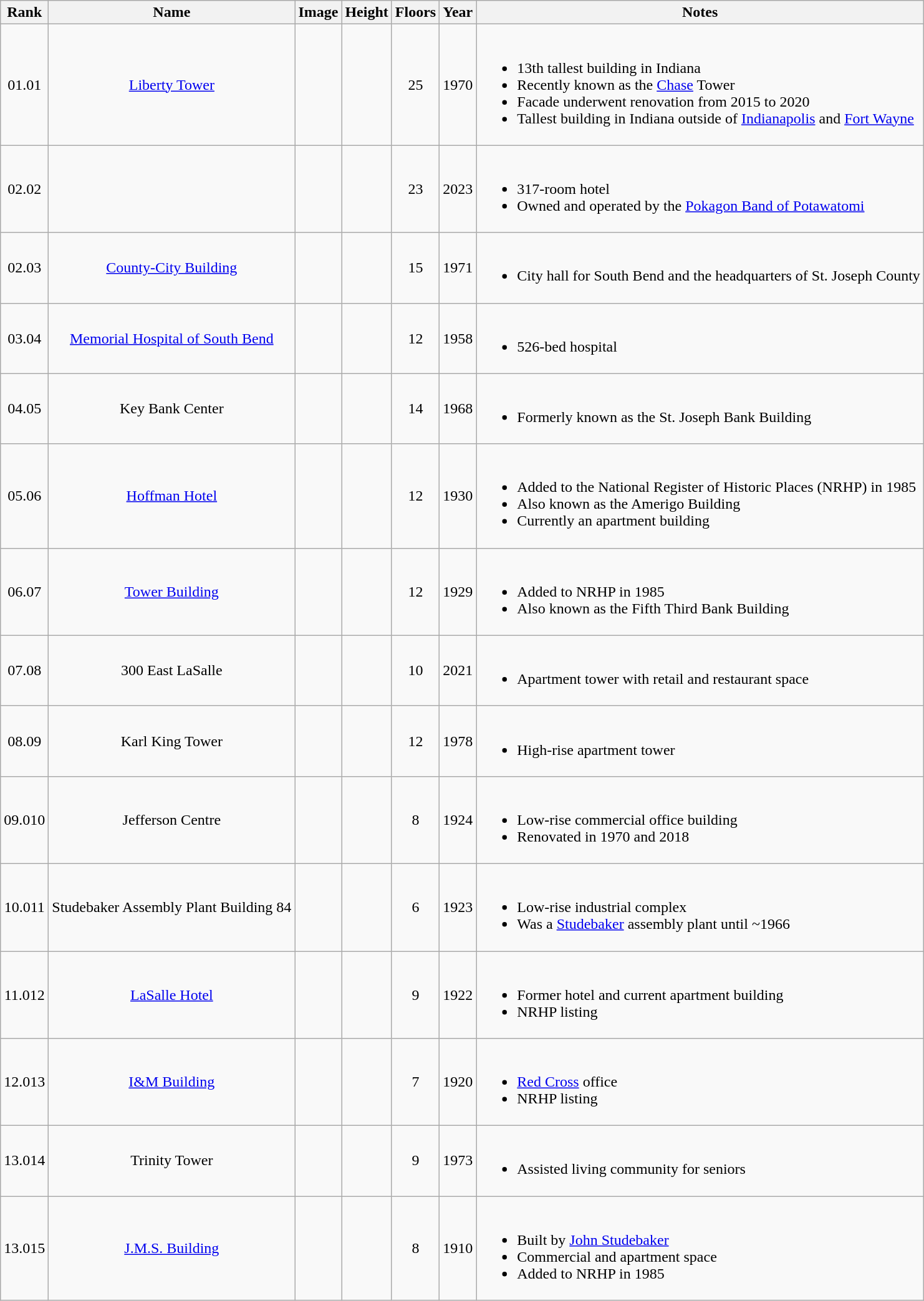<table class="wikitable sortable">
<tr>
<th scope=col>Rank</th>
<th scope=col>Name</th>
<th scope=col class="unsortable">Image</th>
<th scope=col>Height<br></th>
<th scope=col>Floors</th>
<th scope=col>Year</th>
<th scope=col class="unsortable">Notes</th>
</tr>
<tr>
<td align="center"><span>01.0</span>1</td>
<td align="center"><a href='#'>Liberty Tower</a></td>
<td></td>
<td align="center"></td>
<td align="center">25</td>
<td align="center">1970</td>
<td><br><ul><li>13th tallest building in Indiana</li><li>Recently known as the <a href='#'>Chase</a> Tower</li><li>Facade underwent renovation from 2015 to 2020</li><li>Tallest building in Indiana outside of <a href='#'>Indianapolis</a> and <a href='#'>Fort Wayne</a></li></ul></td>
</tr>
<tr>
<td align="center"><span>02.0</span>2</td>
<td align="center"></td>
<td></td>
<td align="center"></td>
<td align="center">23</td>
<td align="center">2023</td>
<td><br><ul><li>317-room hotel</li><li>Owned and operated by the <a href='#'>Pokagon Band of Potawatomi</a></li></ul></td>
</tr>
<tr>
<td align="center"><span>02.0</span>3</td>
<td align="center"><a href='#'>County-City Building</a></td>
<td></td>
<td align="center"></td>
<td align="center">15</td>
<td align="center">1971</td>
<td><br><ul><li>City hall for South Bend and the headquarters of St. Joseph County</li></ul></td>
</tr>
<tr>
<td align="center"><span>03.0</span>4</td>
<td align="center"><a href='#'>Memorial Hospital of South Bend</a></td>
<td></td>
<td align="center"></td>
<td align="center">12</td>
<td align="center">1958</td>
<td><br><ul><li>526-bed hospital</li></ul></td>
</tr>
<tr>
<td align="center"><span>04.0</span>5</td>
<td align="center">Key Bank Center</td>
<td></td>
<td align="center"></td>
<td align="center">14</td>
<td align="center">1968</td>
<td><br><ul><li>Formerly known as the St. Joseph Bank Building</li></ul></td>
</tr>
<tr>
<td align="center"><span>05.0</span>6</td>
<td align="center"><a href='#'>Hoffman Hotel</a></td>
<td></td>
<td align="center"></td>
<td align="center">12</td>
<td align="center">1930</td>
<td><br><ul><li>Added to the National Register of Historic Places (NRHP) in 1985</li><li>Also known as the Amerigo Building</li><li>Currently an apartment building</li></ul></td>
</tr>
<tr>
<td align="center"><span>06.0</span>7</td>
<td align="center"><a href='#'>Tower Building</a></td>
<td></td>
<td align="center"></td>
<td align="center">12</td>
<td align="center">1929</td>
<td><br><ul><li>Added to NRHP in 1985</li><li>Also known as the Fifth Third Bank Building</li></ul></td>
</tr>
<tr>
<td align="center"><span>07.0</span>8</td>
<td align="center">300 East LaSalle</td>
<td></td>
<td align="center"></td>
<td align="center">10</td>
<td align="center">2021</td>
<td><br><ul><li>Apartment tower with retail and restaurant space</li></ul></td>
</tr>
<tr>
<td align="center"><span>08.0</span>9</td>
<td align="center">Karl King Tower</td>
<td></td>
<td align="center"></td>
<td align="center">12</td>
<td align="center">1978</td>
<td><br><ul><li>High-rise apartment tower</li></ul></td>
</tr>
<tr>
<td align="center"><span>09.0</span>10</td>
<td align="center">Jefferson Centre</td>
<td></td>
<td align="center"></td>
<td align="center">8</td>
<td align="center">1924</td>
<td><br><ul><li>Low-rise commercial office building</li><li>Renovated in 1970 and 2018</li></ul></td>
</tr>
<tr>
<td align="center"><span>10.0</span>11</td>
<td align="center">Studebaker Assembly Plant Building 84</td>
<td></td>
<td align="center"></td>
<td align="center">6</td>
<td align="center">1923</td>
<td><br><ul><li>Low-rise industrial complex</li><li>Was a <a href='#'>Studebaker</a> assembly plant until ~1966</li></ul></td>
</tr>
<tr>
<td align="center"><span>11.0</span>12</td>
<td align="center"><a href='#'>LaSalle Hotel</a></td>
<td></td>
<td align="center"></td>
<td align="center">9</td>
<td align="center">1922</td>
<td><br><ul><li>Former hotel and current apartment building</li><li>NRHP listing</li></ul></td>
</tr>
<tr>
<td align="center"><span>12.0</span>13</td>
<td align="center"><a href='#'>I&M Building</a></td>
<td></td>
<td align="center"></td>
<td align="center">7</td>
<td align="center">1920</td>
<td><br><ul><li><a href='#'>Red Cross</a> office</li><li>NRHP listing</li></ul></td>
</tr>
<tr>
<td align="center"><span>13.0</span>14</td>
<td align="center">Trinity Tower</td>
<td></td>
<td align="center"></td>
<td align="center">9</td>
<td align="center">1973</td>
<td><br><ul><li>Assisted living community for seniors</li></ul></td>
</tr>
<tr>
<td align="center"><span>13.0</span>15</td>
<td align="center"><a href='#'>J.M.S. Building</a></td>
<td></td>
<td align="center"></td>
<td align="center">8</td>
<td align="center">1910</td>
<td><br><ul><li>Built by <a href='#'>John Studebaker</a></li><li>Commercial and apartment space</li><li>Added to NRHP in 1985</li></ul></td>
</tr>
</table>
